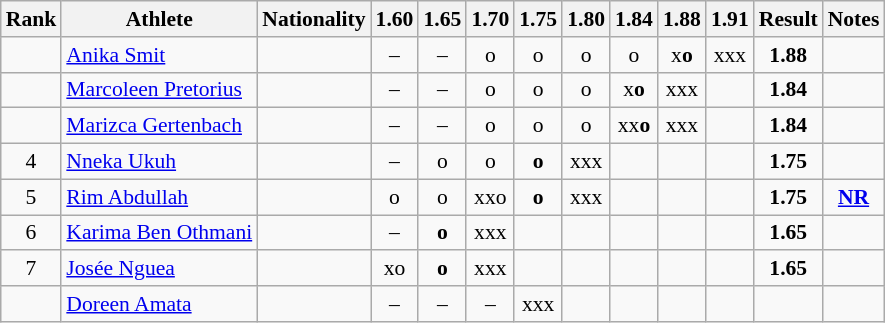<table class="wikitable sortable" style="text-align:center;font-size:90%">
<tr>
<th>Rank</th>
<th>Athlete</th>
<th>Nationality</th>
<th>1.60</th>
<th>1.65</th>
<th>1.70</th>
<th>1.75</th>
<th>1.80</th>
<th>1.84</th>
<th>1.88</th>
<th>1.91</th>
<th>Result</th>
<th>Notes</th>
</tr>
<tr>
<td></td>
<td align="left"><a href='#'>Anika Smit</a></td>
<td align=left></td>
<td>–</td>
<td>–</td>
<td>o</td>
<td>o</td>
<td>o</td>
<td>o</td>
<td>x<strong>o</strong></td>
<td>xxx</td>
<td><strong>1.88</strong></td>
<td></td>
</tr>
<tr>
<td></td>
<td align="left"><a href='#'>Marcoleen Pretorius</a></td>
<td align=left></td>
<td>–</td>
<td>–</td>
<td>o</td>
<td>o</td>
<td>o</td>
<td>x<strong>o</strong></td>
<td>xxx</td>
<td></td>
<td><strong>1.84</strong></td>
<td></td>
</tr>
<tr>
<td></td>
<td align="left"><a href='#'>Marizca Gertenbach</a></td>
<td align=left></td>
<td>–</td>
<td>–</td>
<td>o</td>
<td>o</td>
<td>o</td>
<td>xx<strong>o</strong></td>
<td>xxx</td>
<td></td>
<td><strong>1.84</strong></td>
<td></td>
</tr>
<tr>
<td>4</td>
<td align="left"><a href='#'>Nneka Ukuh</a></td>
<td align=left></td>
<td>–</td>
<td>o</td>
<td>o</td>
<td><strong>o</strong></td>
<td>xxx</td>
<td></td>
<td></td>
<td></td>
<td><strong>1.75</strong></td>
<td></td>
</tr>
<tr>
<td>5</td>
<td align="left"><a href='#'>Rim Abdullah</a></td>
<td align=left></td>
<td>o</td>
<td>o</td>
<td>xxo</td>
<td><strong>o</strong></td>
<td>xxx</td>
<td></td>
<td></td>
<td></td>
<td><strong>1.75</strong></td>
<td><strong><a href='#'>NR</a></strong></td>
</tr>
<tr>
<td>6</td>
<td align="left"><a href='#'>Karima Ben Othmani</a></td>
<td align=left></td>
<td>–</td>
<td><strong>o</strong></td>
<td>xxx</td>
<td></td>
<td></td>
<td></td>
<td></td>
<td></td>
<td><strong>1.65</strong></td>
<td></td>
</tr>
<tr>
<td>7</td>
<td align="left"><a href='#'>Josée Nguea</a></td>
<td align=left></td>
<td>xo</td>
<td><strong>o</strong></td>
<td>xxx</td>
<td></td>
<td></td>
<td></td>
<td></td>
<td></td>
<td><strong>1.65</strong></td>
<td></td>
</tr>
<tr>
<td></td>
<td align="left"><a href='#'>Doreen Amata</a></td>
<td align=left></td>
<td>–</td>
<td>–</td>
<td>–</td>
<td>xxx</td>
<td></td>
<td></td>
<td></td>
<td></td>
<td><strong></strong></td>
<td></td>
</tr>
</table>
